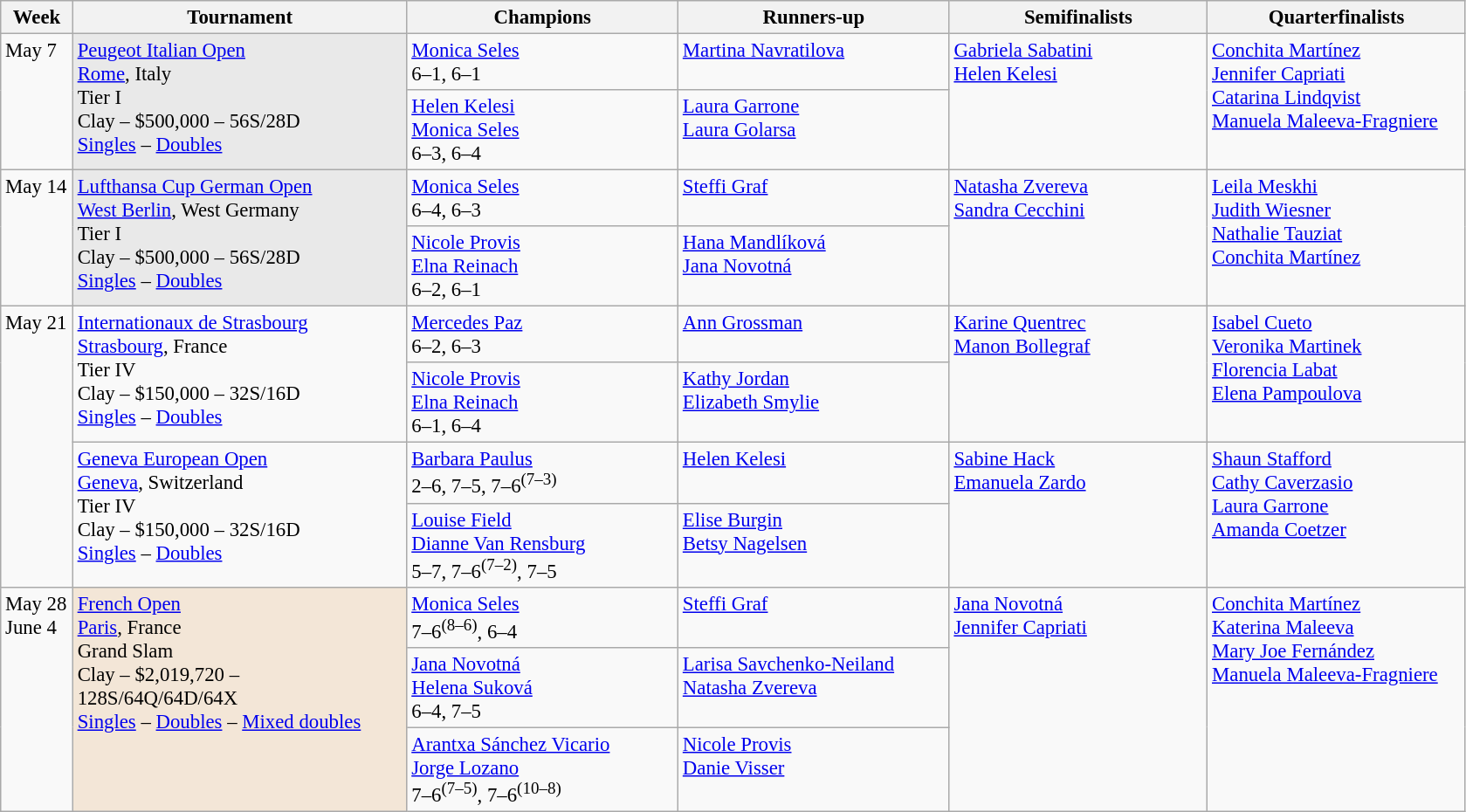<table class=wikitable style=font-size:95%>
<tr>
<th style="width:48px;">Week</th>
<th style="width:248px;">Tournament</th>
<th style="width:200px;">Champions</th>
<th style="width:200px;">Runners-up</th>
<th style="width:190px;">Semifinalists</th>
<th style="width:190px;">Quarterfinalists</th>
</tr>
<tr valign=top>
<td rowspan=2>May 7</td>
<td rowspan=2 style="background:#E9E9E9;"><a href='#'>Peugeot Italian Open</a><br><a href='#'>Rome</a>, Italy<br>Tier I <br>Clay – $500,000 – 56S/28D<br><a href='#'>Singles</a> – <a href='#'>Doubles</a></td>
<td> <a href='#'>Monica Seles</a><br>6–1, 6–1</td>
<td> <a href='#'>Martina Navratilova</a></td>
<td rowspan=2> <a href='#'>Gabriela Sabatini</a> <br>  <a href='#'>Helen Kelesi</a></td>
<td rowspan=2> <a href='#'>Conchita Martínez</a> <br>  <a href='#'>Jennifer Capriati</a> <br>  <a href='#'>Catarina Lindqvist</a> <br>  <a href='#'>Manuela Maleeva-Fragniere</a></td>
</tr>
<tr valign=top>
<td> <a href='#'>Helen Kelesi</a><br> <a href='#'>Monica Seles</a><br>6–3, 6–4</td>
<td> <a href='#'>Laura Garrone</a><br> <a href='#'>Laura Golarsa</a></td>
</tr>
<tr valign=top>
<td rowspan=2>May 14</td>
<td rowspan=2 style="background:#E9E9E9;"><a href='#'>Lufthansa Cup German Open</a><br><a href='#'>West Berlin</a>, West Germany<br>Tier I <br>Clay – $500,000 – 56S/28D<br><a href='#'>Singles</a> – <a href='#'>Doubles</a></td>
<td> <a href='#'>Monica Seles</a><br>6–4, 6–3</td>
<td> <a href='#'>Steffi Graf</a></td>
<td rowspan=2> <a href='#'>Natasha Zvereva</a> <br>  <a href='#'>Sandra Cecchini</a></td>
<td rowspan=2> <a href='#'>Leila Meskhi</a> <br>  <a href='#'>Judith Wiesner</a> <br>  <a href='#'>Nathalie Tauziat</a> <br>  <a href='#'>Conchita Martínez</a></td>
</tr>
<tr valign=top>
<td> <a href='#'>Nicole Provis</a><br> <a href='#'>Elna Reinach</a><br>6–2, 6–1</td>
<td> <a href='#'>Hana Mandlíková</a><br> <a href='#'>Jana Novotná</a></td>
</tr>
<tr valign=top>
<td rowspan=4>May 21</td>
<td rowspan=2><a href='#'>Internationaux de Strasbourg</a><br><a href='#'>Strasbourg</a>, France<br>Tier IV <br>Clay – $150,000 – 32S/16D<br><a href='#'>Singles</a> – <a href='#'>Doubles</a></td>
<td> <a href='#'>Mercedes Paz</a><br>6–2, 6–3</td>
<td> <a href='#'>Ann Grossman</a></td>
<td rowspan=2> <a href='#'>Karine Quentrec</a> <br>  <a href='#'>Manon Bollegraf</a></td>
<td rowspan=2> <a href='#'>Isabel Cueto</a> <br>  <a href='#'>Veronika Martinek</a> <br>  <a href='#'>Florencia Labat</a> <br>  <a href='#'>Elena Pampoulova</a></td>
</tr>
<tr valign=top>
<td> <a href='#'>Nicole Provis</a><br> <a href='#'>Elna Reinach</a><br>6–1, 6–4</td>
<td> <a href='#'>Kathy Jordan</a><br> <a href='#'>Elizabeth Smylie</a></td>
</tr>
<tr valign=top>
<td rowspan=2><a href='#'>Geneva European Open</a><br><a href='#'>Geneva</a>, Switzerland<br>Tier IV <br>Clay – $150,000 – 32S/16D<br><a href='#'>Singles</a> – <a href='#'>Doubles</a></td>
<td> <a href='#'>Barbara Paulus</a><br>2–6, 7–5, 7–6<sup>(7–3)</sup></td>
<td> <a href='#'>Helen Kelesi</a></td>
<td rowspan=2> <a href='#'>Sabine Hack</a> <br>  <a href='#'>Emanuela Zardo</a></td>
<td rowspan=2> <a href='#'>Shaun Stafford</a> <br>  <a href='#'>Cathy Caverzasio</a> <br>  <a href='#'>Laura Garrone</a> <br>  <a href='#'>Amanda Coetzer</a></td>
</tr>
<tr valign=top>
<td> <a href='#'>Louise Field</a><br> <a href='#'>Dianne Van Rensburg</a><br>5–7, 7–6<sup>(7–2)</sup>, 7–5</td>
<td> <a href='#'>Elise Burgin</a><br> <a href='#'>Betsy Nagelsen</a></td>
</tr>
<tr valign=top>
<td rowspan=3>May 28<br>June 4</td>
<td rowspan=3 style="background:#F3E6D7;"><a href='#'>French Open</a><br><a href='#'>Paris</a>, France<br>Grand Slam<br>Clay – $2,019,720 – 128S/64Q/64D/64X<br><a href='#'>Singles</a> – <a href='#'>Doubles</a> – <a href='#'>Mixed doubles</a></td>
<td> <a href='#'>Monica Seles</a><br>7–6<sup>(8–6)</sup>, 6–4</td>
<td> <a href='#'>Steffi Graf</a></td>
<td rowspan=3> <a href='#'>Jana Novotná</a> <br>  <a href='#'>Jennifer Capriati</a></td>
<td rowspan=3> <a href='#'>Conchita Martínez</a> <br>  <a href='#'>Katerina Maleeva</a> <br>  <a href='#'>Mary Joe Fernández</a> <br>  <a href='#'>Manuela Maleeva-Fragniere</a></td>
</tr>
<tr valign=top>
<td> <a href='#'>Jana Novotná</a><br> <a href='#'>Helena Suková</a><br>6–4, 7–5</td>
<td> <a href='#'>Larisa Savchenko-Neiland</a><br> <a href='#'>Natasha Zvereva</a></td>
</tr>
<tr valign=top>
<td> <a href='#'>Arantxa Sánchez Vicario</a><br> <a href='#'>Jorge Lozano</a><br>7–6<sup>(7–5)</sup>, 7–6<sup>(10–8)</sup></td>
<td> <a href='#'>Nicole Provis</a><br> <a href='#'>Danie Visser</a></td>
</tr>
</table>
